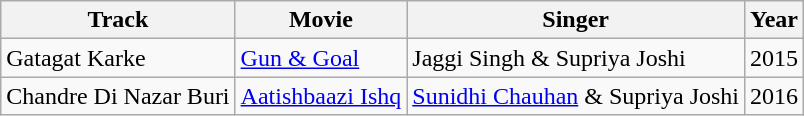<table class="wikitable sortable plainrowheaders">
<tr>
<th scope="col">Track</th>
<th scope="col">Movie</th>
<th scope="col">Singer</th>
<th scope="col">Year</th>
</tr>
<tr>
<td>Gatagat Karke</td>
<td><a href='#'>Gun & Goal</a></td>
<td>Jaggi Singh & Supriya Joshi</td>
<td>2015</td>
</tr>
<tr>
<td>Chandre Di Nazar Buri</td>
<td><a href='#'>Aatishbaazi Ishq</a></td>
<td><a href='#'>Sunidhi Chauhan</a> & Supriya Joshi</td>
<td>2016</td>
</tr>
</table>
